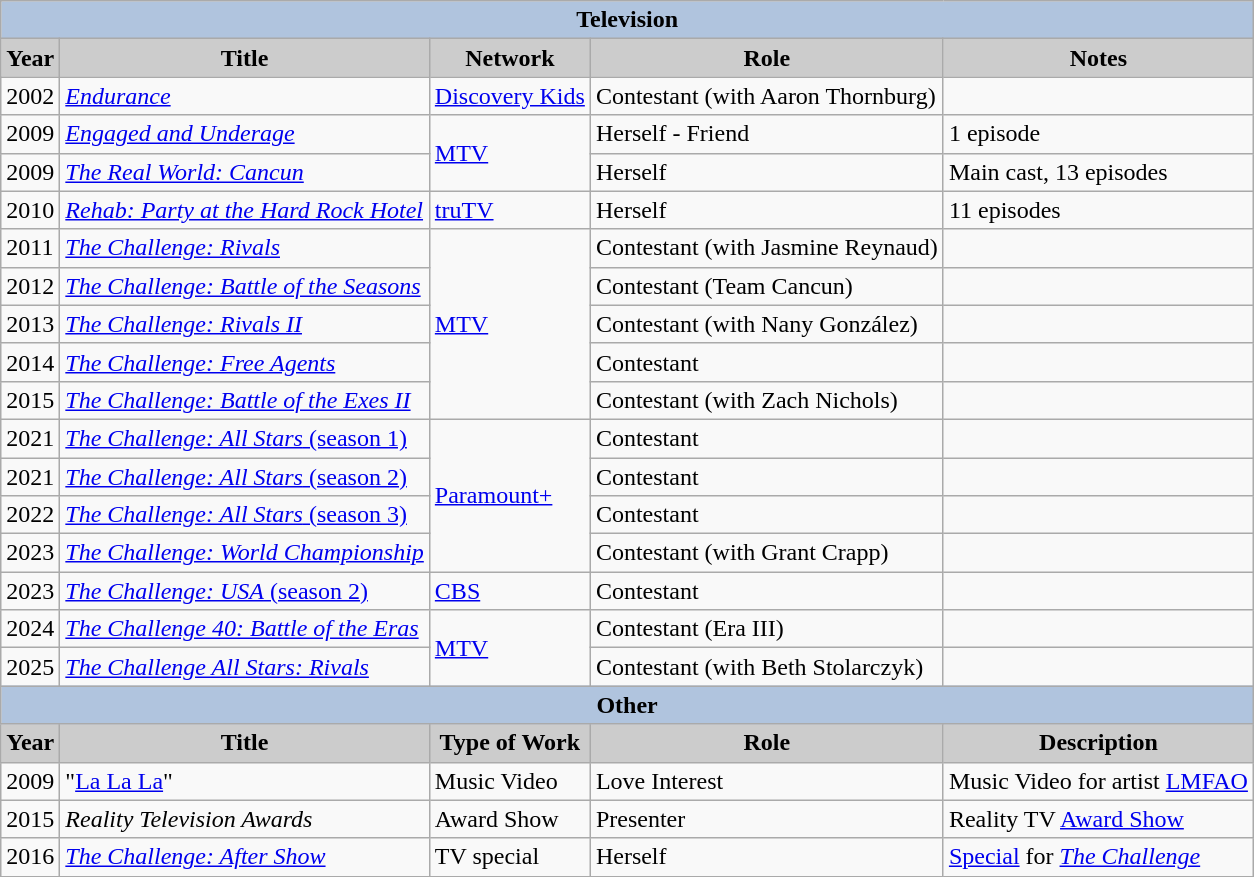<table class="wikitable">
<tr align="center">
<th colspan=5 style="background:#B0C4DE;">Television</th>
</tr>
<tr align="center">
<th style="background: #CCCCCC;">Year</th>
<th style="background: #CCCCCC;">Title</th>
<th style="background: #CCCCCC;">Network</th>
<th style="background: #CCCCCC;">Role</th>
<th style="background: #CCCCCC;">Notes</th>
</tr>
<tr>
<td>2002</td>
<td><em><a href='#'>Endurance</a></em></td>
<td><a href='#'>Discovery Kids</a></td>
<td>Contestant (with Aaron Thornburg)</td>
<td></td>
</tr>
<tr>
<td>2009</td>
<td><em><a href='#'>Engaged and Underage</a></em></td>
<td rowspan="2"><a href='#'>MTV</a></td>
<td>Herself - Friend</td>
<td>1 episode</td>
</tr>
<tr>
<td>2009</td>
<td><em><a href='#'>The Real World: Cancun</a></em></td>
<td>Herself</td>
<td>Main cast, 13 episodes</td>
</tr>
<tr>
<td>2010</td>
<td><em><a href='#'>Rehab: Party at the Hard Rock Hotel</a></em></td>
<td><a href='#'>truTV</a></td>
<td>Herself</td>
<td>11 episodes</td>
</tr>
<tr>
<td>2011</td>
<td><em><a href='#'>The Challenge: Rivals</a></em></td>
<td rowspan="5"><a href='#'>MTV</a></td>
<td>Contestant (with Jasmine Reynaud)</td>
<td></td>
</tr>
<tr>
<td>2012</td>
<td><em><a href='#'>The Challenge: Battle of the Seasons</a></em></td>
<td>Contestant (Team Cancun)</td>
<td></td>
</tr>
<tr>
<td>2013</td>
<td><em><a href='#'>The Challenge: Rivals II</a></em></td>
<td>Contestant (with Nany González)</td>
<td></td>
</tr>
<tr>
<td>2014</td>
<td><em><a href='#'>The Challenge: Free Agents</a></em></td>
<td>Contestant</td>
<td></td>
</tr>
<tr>
<td>2015</td>
<td><em><a href='#'>The Challenge: Battle of the Exes II</a></em></td>
<td>Contestant (with Zach Nichols)</td>
<td></td>
</tr>
<tr>
<td>2021</td>
<td><a href='#'><em>The Challenge: All Stars</em> (season 1)</a></td>
<td rowspan="4"><a href='#'>Paramount+</a></td>
<td>Contestant</td>
<td></td>
</tr>
<tr>
<td>2021</td>
<td><a href='#'><em>The Challenge: All Stars</em> (season 2)</a></td>
<td>Contestant</td>
<td></td>
</tr>
<tr>
<td>2022</td>
<td><a href='#'><em>The Challenge: All Stars</em> (season 3)</a></td>
<td>Contestant</td>
<td></td>
</tr>
<tr>
<td>2023</td>
<td><em><a href='#'>The Challenge: World Championship</a></em></td>
<td>Contestant (with Grant Crapp)</td>
<td></td>
</tr>
<tr>
<td>2023</td>
<td><a href='#'><em>The Challenge: USA</em> (season 2)</a></td>
<td><a href='#'>CBS</a></td>
<td>Contestant</td>
<td></td>
</tr>
<tr>
<td>2024</td>
<td><em><a href='#'>The Challenge 40: Battle of the Eras</a></em></td>
<td rowspan="2"><a href='#'>MTV</a></td>
<td>Contestant (Era III)</td>
<td></td>
</tr>
<tr>
<td>2025</td>
<td><em><a href='#'>The Challenge All Stars: Rivals</a></em></td>
<td>Contestant (with Beth Stolarczyk)</td>
<td></td>
</tr>
<tr align="center">
<th colspan=5 style="background:#B0C4DE;">Other</th>
</tr>
<tr align="center">
<th style="background: #CCCCCC;">Year</th>
<th style="background: #CCCCCC;">Title</th>
<th style="background: #CCCCCC;">Type of Work</th>
<th style="background: #CCCCCC;">Role</th>
<th style="background: #CCCCCC;">Description</th>
</tr>
<tr>
<td>2009</td>
<td>"<a href='#'>La La La</a>"</td>
<td>Music Video</td>
<td>Love Interest</td>
<td>Music Video for artist <a href='#'>LMFAO</a></td>
</tr>
<tr>
<td>2015</td>
<td><em>Reality Television Awards</em></td>
<td>Award Show</td>
<td>Presenter</td>
<td>Reality TV <a href='#'>Award Show</a></td>
</tr>
<tr>
<td>2016</td>
<td><em><a href='#'>The Challenge: After Show</a></em></td>
<td>TV special</td>
<td>Herself</td>
<td><a href='#'>Special</a> for <em><a href='#'>The Challenge</a></em></td>
</tr>
<tr>
</tr>
</table>
